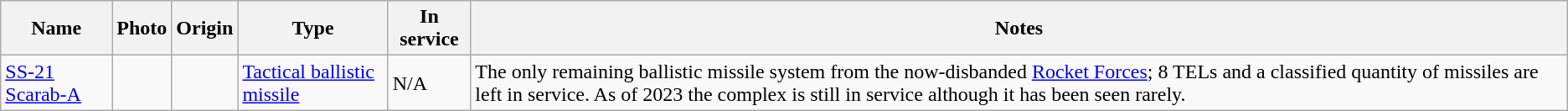<table class="wikitable sortable">
<tr>
<th style="align: center;">Name</th>
<th>Photo</th>
<th>Origin</th>
<th>Type</th>
<th>In service</th>
<th>Notes</th>
</tr>
<tr>
<td><a href='#'>SS-21 Scarab-A</a></td>
<td></td>
<td></td>
<td><a href='#'>Tactical ballistic missile</a></td>
<td>N/A</td>
<td>The only remaining ballistic missile system from the now-disbanded <a href='#'>Rocket Forces</a>; 8 TELs and a classified quantity of missiles are left in service. As of 2023 the complex is still in service although it has been seen rarely.</td>
</tr>
</table>
